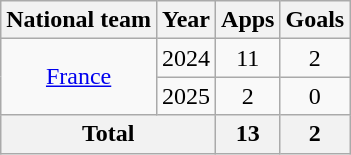<table class=wikitable style="text-align: center;">
<tr>
<th>National team</th>
<th>Year</th>
<th>Apps</th>
<th>Goals</th>
</tr>
<tr>
<td rowspan="2"><a href='#'>France</a></td>
<td>2024</td>
<td>11</td>
<td>2</td>
</tr>
<tr>
<td>2025</td>
<td>2</td>
<td>0</td>
</tr>
<tr>
<th colspan="2">Total</th>
<th>13</th>
<th>2</th>
</tr>
</table>
